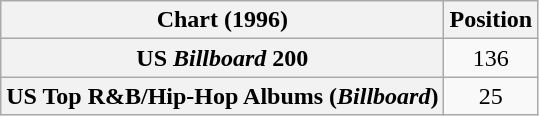<table class="wikitable sortable plainrowheaders" style="text-align:center">
<tr>
<th scope="col">Chart (1996)</th>
<th scope="col">Position</th>
</tr>
<tr>
<th scope="row">US <em>Billboard</em> 200</th>
<td>136</td>
</tr>
<tr>
<th scope="row">US Top R&B/Hip-Hop Albums (<em>Billboard</em>)</th>
<td>25</td>
</tr>
</table>
